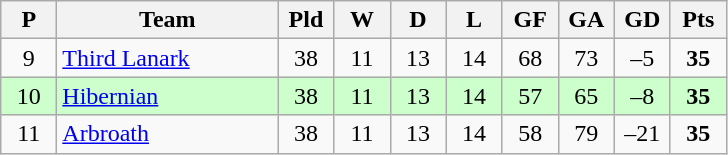<table class="wikitable" style="text-align: center;">
<tr>
<th width=30>P</th>
<th width=140>Team</th>
<th width=30>Pld</th>
<th width=30>W</th>
<th width=30>D</th>
<th width=30>L</th>
<th width=30>GF</th>
<th width=30>GA</th>
<th width=30>GD</th>
<th width=30>Pts</th>
</tr>
<tr>
<td>9</td>
<td align=left><a href='#'>Third Lanark</a></td>
<td>38</td>
<td>11</td>
<td>13</td>
<td>14</td>
<td>68</td>
<td>73</td>
<td>–5</td>
<td><strong>35</strong></td>
</tr>
<tr style="background:#ccffcc;">
<td>10</td>
<td align=left><a href='#'>Hibernian</a></td>
<td>38</td>
<td>11</td>
<td>13</td>
<td>14</td>
<td>57</td>
<td>65</td>
<td>–8</td>
<td><strong>35</strong></td>
</tr>
<tr>
<td>11</td>
<td align=left><a href='#'>Arbroath</a></td>
<td>38</td>
<td>11</td>
<td>13</td>
<td>14</td>
<td>58</td>
<td>79</td>
<td>–21</td>
<td><strong>35</strong></td>
</tr>
</table>
